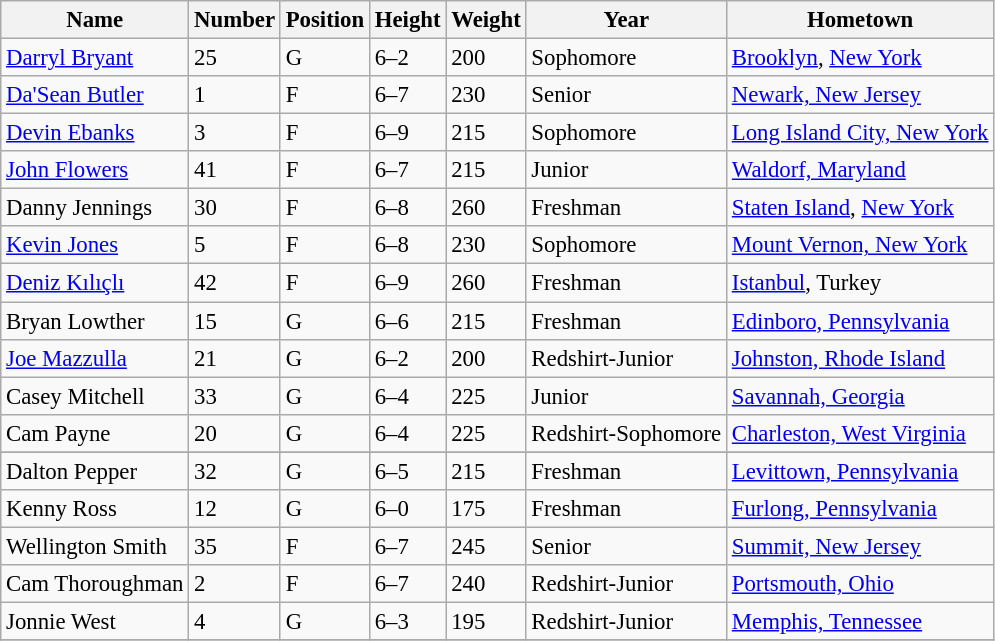<table class="wikitable" style="font-size: 95%;">
<tr>
<th>Name</th>
<th>Number</th>
<th>Position</th>
<th>Height</th>
<th>Weight</th>
<th>Year</th>
<th>Hometown</th>
</tr>
<tr>
<td><a href='#'>Darryl Bryant</a></td>
<td>25</td>
<td>G</td>
<td>6–2</td>
<td>200</td>
<td>Sophomore</td>
<td><a href='#'>Brooklyn</a>, <a href='#'>New York</a></td>
</tr>
<tr>
<td><a href='#'>Da'Sean Butler</a></td>
<td>1</td>
<td>F</td>
<td>6–7</td>
<td>230</td>
<td>Senior</td>
<td><a href='#'>Newark, New Jersey</a></td>
</tr>
<tr>
<td><a href='#'>Devin Ebanks</a></td>
<td>3</td>
<td>F</td>
<td>6–9</td>
<td>215</td>
<td>Sophomore</td>
<td><a href='#'>Long Island City, New York</a></td>
</tr>
<tr>
<td><a href='#'>John Flowers</a></td>
<td>41</td>
<td>F</td>
<td>6–7</td>
<td>215</td>
<td>Junior</td>
<td><a href='#'>Waldorf, Maryland</a></td>
</tr>
<tr>
<td>Danny Jennings</td>
<td>30</td>
<td>F</td>
<td>6–8</td>
<td>260</td>
<td>Freshman</td>
<td><a href='#'>Staten Island</a>, <a href='#'>New York</a></td>
</tr>
<tr>
<td><a href='#'>Kevin Jones</a></td>
<td>5</td>
<td>F</td>
<td>6–8</td>
<td>230</td>
<td>Sophomore</td>
<td><a href='#'>Mount Vernon, New York</a></td>
</tr>
<tr>
<td><a href='#'>Deniz Kılıçlı</a></td>
<td>42</td>
<td>F</td>
<td>6–9</td>
<td>260</td>
<td>Freshman</td>
<td><a href='#'>Istanbul</a>, Turkey</td>
</tr>
<tr>
<td>Bryan Lowther</td>
<td>15</td>
<td>G</td>
<td>6–6</td>
<td>215</td>
<td>Freshman</td>
<td><a href='#'>Edinboro, Pennsylvania</a></td>
</tr>
<tr>
<td><a href='#'>Joe Mazzulla</a></td>
<td>21</td>
<td>G</td>
<td>6–2</td>
<td>200</td>
<td>Redshirt-Junior</td>
<td><a href='#'>Johnston, Rhode Island</a></td>
</tr>
<tr>
<td>Casey Mitchell</td>
<td>33</td>
<td>G</td>
<td>6–4</td>
<td>225</td>
<td>Junior</td>
<td><a href='#'>Savannah, Georgia</a></td>
</tr>
<tr>
<td>Cam Payne</td>
<td>20</td>
<td>G</td>
<td>6–4</td>
<td>225</td>
<td>Redshirt-Sophomore</td>
<td><a href='#'>Charleston, West Virginia</a></td>
</tr>
<tr>
</tr>
<tr>
<td>Dalton Pepper</td>
<td>32</td>
<td>G</td>
<td>6–5</td>
<td>215</td>
<td>Freshman</td>
<td><a href='#'>Levittown, Pennsylvania</a></td>
</tr>
<tr>
<td>Kenny Ross</td>
<td>12</td>
<td>G</td>
<td>6–0</td>
<td>175</td>
<td>Freshman</td>
<td><a href='#'>Furlong, Pennsylvania</a></td>
</tr>
<tr>
<td>Wellington Smith</td>
<td>35</td>
<td>F</td>
<td>6–7</td>
<td>245</td>
<td>Senior</td>
<td><a href='#'>Summit, New Jersey</a></td>
</tr>
<tr>
<td>Cam Thoroughman</td>
<td>2</td>
<td>F</td>
<td>6–7</td>
<td>240</td>
<td>Redshirt-Junior</td>
<td><a href='#'>Portsmouth, Ohio</a></td>
</tr>
<tr>
<td>Jonnie West</td>
<td>4</td>
<td>G</td>
<td>6–3</td>
<td>195</td>
<td>Redshirt-Junior</td>
<td><a href='#'>Memphis, Tennessee</a></td>
</tr>
<tr>
</tr>
</table>
